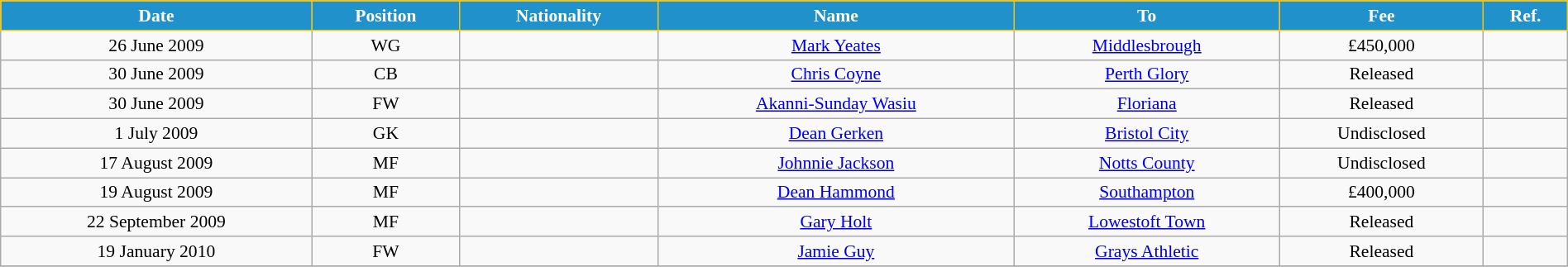<table class="wikitable" style="text-align:center; font-size:90%; width:100%;">
<tr>
<th style="background:#2191CC; color:white; border:1px solid #F7C408; text-align:center;">Date</th>
<th style="background:#2191CC; color:white; border:1px solid #F7C408; text-align:center;">Position</th>
<th style="background:#2191CC; color:white; border:1px solid #F7C408; text-align:center;">Nationality</th>
<th style="background:#2191CC; color:white; border:1px solid #F7C408; text-align:center;">Name</th>
<th style="background:#2191CC; color:white; border:1px solid #F7C408; text-align:center;">To</th>
<th style="background:#2191CC; color:white; border:1px solid #F7C408; text-align:center;">Fee</th>
<th style="background:#2191CC; color:white; border:1px solid #F7C408; text-align:center;">Ref.</th>
</tr>
<tr>
<td>26 June 2009</td>
<td>WG</td>
<td></td>
<td><a href='#'>Mark Yeates</a></td>
<td> <a href='#'>Middlesbrough</a></td>
<td>£450,000</td>
<td></td>
</tr>
<tr>
<td>30 June 2009</td>
<td>CB</td>
<td></td>
<td><a href='#'>Chris Coyne</a></td>
<td> <a href='#'>Perth Glory</a></td>
<td>Released</td>
<td></td>
</tr>
<tr>
<td>30 June 2009</td>
<td>FW</td>
<td></td>
<td><a href='#'>Akanni-Sunday Wasiu</a></td>
<td> <a href='#'>Floriana</a></td>
<td>Released</td>
<td></td>
</tr>
<tr>
<td>1 July 2009</td>
<td>GK</td>
<td></td>
<td><a href='#'>Dean Gerken</a></td>
<td> <a href='#'>Bristol City</a></td>
<td>Undisclosed</td>
<td></td>
</tr>
<tr>
<td>17 August 2009</td>
<td>MF</td>
<td></td>
<td><a href='#'>Johnnie Jackson</a></td>
<td> <a href='#'>Notts County</a></td>
<td>Undisclosed</td>
<td></td>
</tr>
<tr>
<td>19 August 2009</td>
<td>MF</td>
<td></td>
<td><a href='#'>Dean Hammond</a></td>
<td> <a href='#'>Southampton</a></td>
<td>£400,000</td>
<td></td>
</tr>
<tr>
<td>22 September 2009</td>
<td>MF</td>
<td></td>
<td><a href='#'>Gary Holt</a></td>
<td> <a href='#'>Lowestoft Town</a></td>
<td>Released</td>
<td></td>
</tr>
<tr>
<td>19 January 2010</td>
<td>FW</td>
<td></td>
<td><a href='#'>Jamie Guy</a></td>
<td> <a href='#'>Grays Athletic</a></td>
<td>Released</td>
<td></td>
</tr>
<tr>
</tr>
</table>
